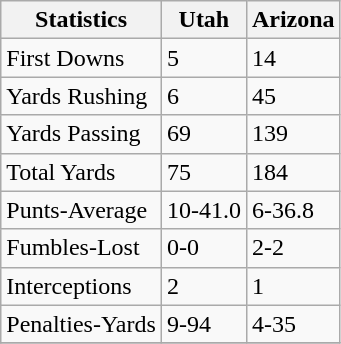<table class="wikitable">
<tr>
<th>Statistics</th>
<th>Utah</th>
<th>Arizona</th>
</tr>
<tr>
<td>First Downs</td>
<td>5</td>
<td>14</td>
</tr>
<tr>
<td>Yards Rushing</td>
<td>6</td>
<td>45</td>
</tr>
<tr>
<td>Yards Passing</td>
<td>69</td>
<td>139</td>
</tr>
<tr>
<td>Total Yards</td>
<td>75</td>
<td>184</td>
</tr>
<tr>
<td>Punts-Average</td>
<td>10-41.0</td>
<td>6-36.8</td>
</tr>
<tr>
<td>Fumbles-Lost</td>
<td>0-0</td>
<td>2-2</td>
</tr>
<tr>
<td>Interceptions</td>
<td>2</td>
<td>1</td>
</tr>
<tr>
<td>Penalties-Yards</td>
<td>9-94</td>
<td>4-35</td>
</tr>
<tr>
</tr>
</table>
